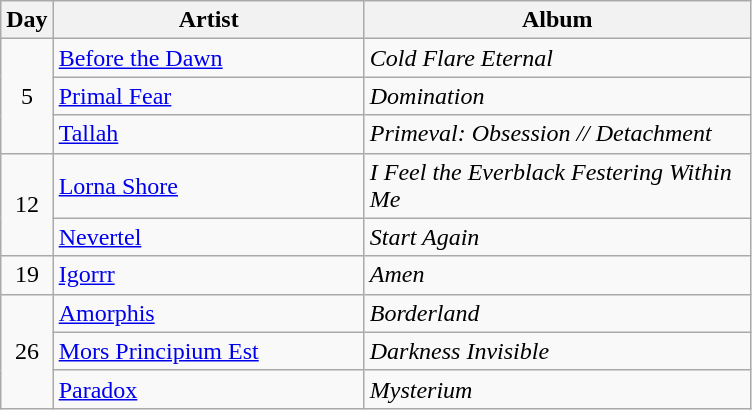<table class="wikitable" id="table_September">
<tr>
<th style="width:20px;">Day</th>
<th style="width:200px;">Artist</th>
<th style="width:250px;">Album</th>
</tr>
<tr>
<td style="text-align:center;" rowspan="3">5</td>
<td><a href='#'>Before the Dawn</a></td>
<td><em>Cold Flare Eternal</em></td>
</tr>
<tr>
<td><a href='#'>Primal Fear</a></td>
<td><em>Domination</em></td>
</tr>
<tr>
<td><a href='#'>Tallah</a></td>
<td><em>Primeval: Obsession // Detachment</em></td>
</tr>
<tr>
<td style="text-align:center;" rowspan="2">12</td>
<td><a href='#'>Lorna Shore</a></td>
<td><em>I Feel the Everblack Festering Within Me</em></td>
</tr>
<tr>
<td><a href='#'>Nevertel</a></td>
<td><em>Start Again</em></td>
</tr>
<tr>
<td style="text-align:center;" rowspan="1">19</td>
<td><a href='#'>Igorrr</a></td>
<td><em>Amen</em></td>
</tr>
<tr>
<td style="text-align:center;" rowspan="3">26</td>
<td><a href='#'>Amorphis</a></td>
<td><em>Borderland</em></td>
</tr>
<tr>
<td><a href='#'>Mors Principium Est</a></td>
<td><em>Darkness Invisible</em></td>
</tr>
<tr>
<td><a href='#'>Paradox</a></td>
<td><em>Mysterium</em></td>
</tr>
</table>
